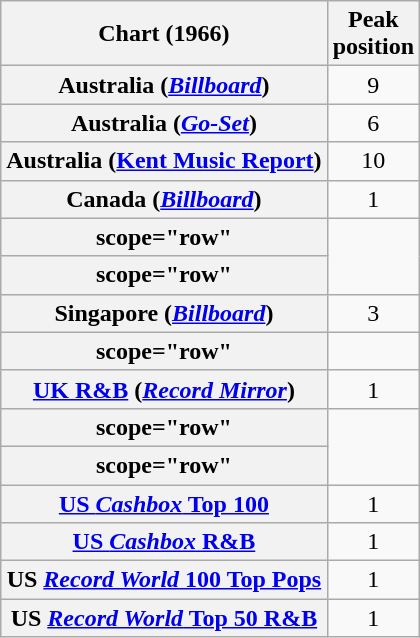<table class="wikitable sortable plainrowheaders">
<tr>
<th scope="col">Chart (1966)</th>
<th scope="col">Peak<br>position</th>
</tr>
<tr>
<th scope="row">Australia (<em><a href='#'>Billboard</a></em>)</th>
<td style="text-align:center;">9</td>
</tr>
<tr>
<th scope="row">Australia (<em><a href='#'>Go-Set</a></em>)</th>
<td style="text-align:center;">6</td>
</tr>
<tr>
<th scope="row">Australia (<a href='#'>Kent Music Report</a>)</th>
<td style="text-align:center;">10</td>
</tr>
<tr>
<th scope="row">Canada (<a href='#'><em>Billboard</em></a>)</th>
<td style="text-align:center;">1</td>
</tr>
<tr>
<th>scope="row" </th>
</tr>
<tr>
<th>scope="row" </th>
</tr>
<tr>
<th scope="row">Singapore (<a href='#'><em>Billboard</em></a>)</th>
<td style="text-align:center;">3</td>
</tr>
<tr>
<th>scope="row" </th>
</tr>
<tr>
<th scope="row"><a href='#'>UK R&B</a> (<em><a href='#'>Record Mirror</a></em>)</th>
<td align="center">1</td>
</tr>
<tr>
<th>scope="row" </th>
</tr>
<tr>
<th>scope="row" </th>
</tr>
<tr>
<th scope="row"><a href='#'>US <em>Cashbox</em> Top 100</a></th>
<td style="text-align:center;">1</td>
</tr>
<tr>
<th scope="row"><a href='#'>US <em>Cashbox</em> R&B</a></th>
<td style="text-align:center;">1</td>
</tr>
<tr>
<th scope="row">US <a href='#'><em>Record World</em> 100 Top Pops</a></th>
<td style="text-align:center;">1</td>
</tr>
<tr>
<th scope="row">US <a href='#'><em>Record World</em> Top 50 R&B</a></th>
<td style="text-align:center;">1</td>
</tr>
</table>
